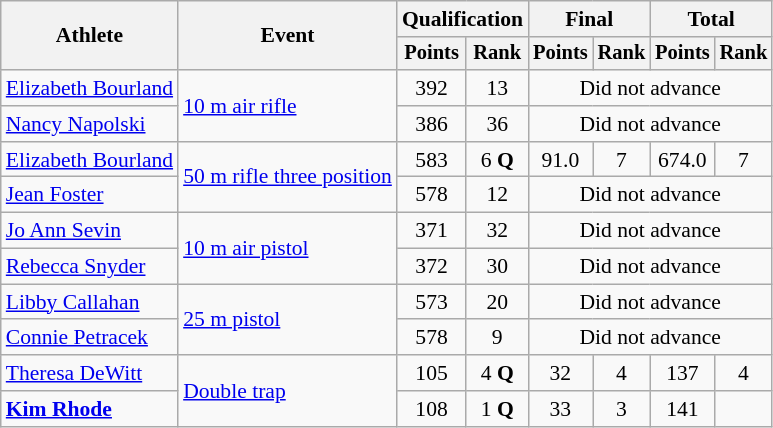<table class=wikitable style=font-size:90%;text-align:center>
<tr>
<th rowspan=2>Athlete</th>
<th rowspan=2>Event</th>
<th colspan=2>Qualification</th>
<th colspan=2>Final</th>
<th colspan=2>Total</th>
</tr>
<tr style=font-size:95%>
<th>Points</th>
<th>Rank</th>
<th>Points</th>
<th>Rank</th>
<th>Points</th>
<th>Rank</th>
</tr>
<tr>
<td align=left><a href='#'>Elizabeth Bourland</a></td>
<td align=left rowspan=2><a href='#'>10 m air rifle</a></td>
<td>392</td>
<td>13</td>
<td colspan=4>Did not advance</td>
</tr>
<tr>
<td align=left><a href='#'>Nancy Napolski</a></td>
<td>386</td>
<td>36</td>
<td colspan=4>Did not advance</td>
</tr>
<tr>
<td align=left><a href='#'>Elizabeth Bourland</a></td>
<td align=left rowspan=2><a href='#'>50 m rifle three position</a></td>
<td>583</td>
<td>6 <strong>Q</strong></td>
<td>91.0</td>
<td>7</td>
<td>674.0</td>
<td>7</td>
</tr>
<tr>
<td align=left><a href='#'>Jean Foster</a></td>
<td>578</td>
<td>12</td>
<td colspan=4>Did not advance</td>
</tr>
<tr>
<td align=left><a href='#'>Jo Ann Sevin</a></td>
<td align=left rowspan=2><a href='#'>10 m air pistol</a></td>
<td>371</td>
<td>32</td>
<td colspan=4>Did not advance</td>
</tr>
<tr>
<td align=left><a href='#'>Rebecca Snyder</a></td>
<td>372</td>
<td>30</td>
<td colspan=4>Did not advance</td>
</tr>
<tr>
<td align=left><a href='#'>Libby Callahan</a></td>
<td align=left rowspan=2><a href='#'>25 m pistol</a></td>
<td>573</td>
<td>20</td>
<td colspan=4>Did not advance</td>
</tr>
<tr>
<td align=left><a href='#'>Connie Petracek</a></td>
<td>578</td>
<td>9</td>
<td colspan=4>Did not advance</td>
</tr>
<tr>
<td align=left><a href='#'>Theresa DeWitt</a></td>
<td align=left rowspan=2><a href='#'>Double trap</a></td>
<td>105</td>
<td>4 <strong>Q</strong></td>
<td>32</td>
<td>4</td>
<td>137</td>
<td>4</td>
</tr>
<tr>
<td align=left><strong><a href='#'>Kim Rhode</a></strong></td>
<td>108 </td>
<td>1 <strong>Q</strong></td>
<td>33</td>
<td>3</td>
<td>141 </td>
<td></td>
</tr>
</table>
